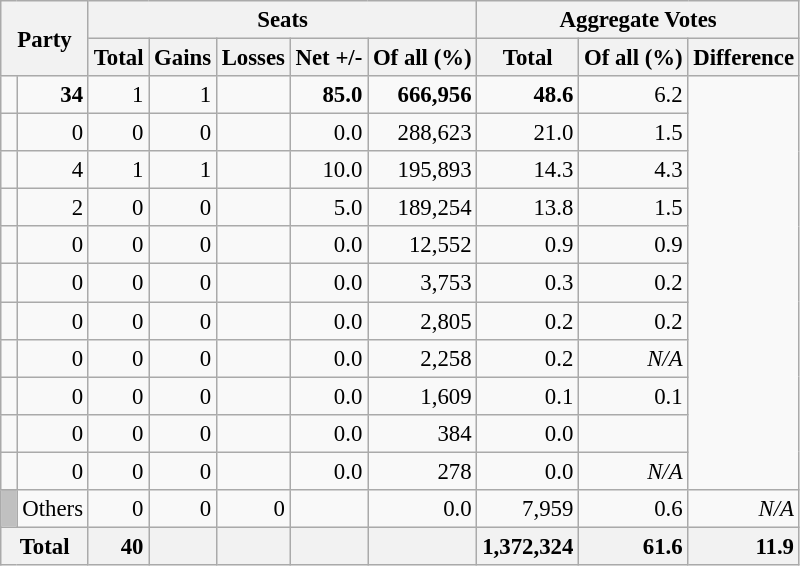<table class="wikitable sortable" style="text-align:right; font-size:95%;">
<tr>
<th colspan="2" rowspan="2">Party</th>
<th colspan="5">Seats</th>
<th colspan="3">Aggregate Votes</th>
</tr>
<tr>
<th>Total</th>
<th>Gains</th>
<th>Losses</th>
<th>Net +/-</th>
<th>Of all (%)</th>
<th>Total</th>
<th>Of all (%)</th>
<th>Difference</th>
</tr>
<tr>
<td></td>
<td align="right"><strong>34</strong></td>
<td align="right">1</td>
<td align="right">1</td>
<td align="right"></td>
<td align="right"><strong>85.0</strong></td>
<td align="right"><strong>666,956</strong></td>
<td align="right"><strong>48.6</strong></td>
<td align="right">6.2</td>
</tr>
<tr>
<td></td>
<td align="right">0</td>
<td align="right">0</td>
<td align="right">0</td>
<td align="right"></td>
<td align="right">0.0</td>
<td align="right">288,623</td>
<td align="right">21.0</td>
<td align="right">1.5</td>
</tr>
<tr>
<td></td>
<td align="right">4</td>
<td align="right">1</td>
<td align="right">1</td>
<td align="right"></td>
<td align="right">10.0</td>
<td align="right">195,893</td>
<td align="right">14.3</td>
<td align="right">4.3</td>
</tr>
<tr>
<td></td>
<td align="right">2</td>
<td align="right">0</td>
<td align="right">0</td>
<td align="right"></td>
<td align="right">5.0</td>
<td align="right">189,254</td>
<td align="right">13.8</td>
<td align="right">1.5</td>
</tr>
<tr>
<td></td>
<td align="right">0</td>
<td align="right">0</td>
<td align="right">0</td>
<td align="right"></td>
<td align="right">0.0</td>
<td align="right">12,552</td>
<td align="right">0.9</td>
<td align="right">0.9</td>
</tr>
<tr>
<td></td>
<td align="right">0</td>
<td align="right">0</td>
<td align="right">0</td>
<td align="right"></td>
<td align="right">0.0</td>
<td align="right">3,753</td>
<td align="right">0.3</td>
<td align="right">0.2</td>
</tr>
<tr>
<td></td>
<td align="right">0</td>
<td align="right">0</td>
<td align="right">0</td>
<td align="right"></td>
<td align="right">0.0</td>
<td align="right">2,805</td>
<td align="right">0.2</td>
<td align="right">0.2</td>
</tr>
<tr>
<td></td>
<td align="right">0</td>
<td align="right">0</td>
<td align="right">0</td>
<td align="right"></td>
<td align="right">0.0</td>
<td align="right">2,258</td>
<td align="right">0.2</td>
<td align="right"><em>N/A</em></td>
</tr>
<tr>
<td></td>
<td align="right">0</td>
<td align="right">0</td>
<td align="right">0</td>
<td align="right"></td>
<td align="right">0.0</td>
<td align="right">1,609</td>
<td align="right">0.1</td>
<td align="right">0.1</td>
</tr>
<tr>
<td></td>
<td align="right">0</td>
<td align="right">0</td>
<td align="right">0</td>
<td align="right"></td>
<td align="right">0.0</td>
<td align="right">384</td>
<td align="right">0.0</td>
<td align="right"></td>
</tr>
<tr>
<td></td>
<td align="right">0</td>
<td align="right">0</td>
<td align="right">0</td>
<td align="right"></td>
<td align="right">0.0</td>
<td align="right">278</td>
<td align="right">0.0</td>
<td align="right"><em>N/A</em></td>
</tr>
<tr>
<td style="background:silver;"> </td>
<td align=left>Others</td>
<td>0</td>
<td>0</td>
<td>0</td>
<td></td>
<td>0.0</td>
<td>7,959</td>
<td>0.6</td>
<td><em>N/A</em></td>
</tr>
<tr class="sortbottom">
<th colspan="2" style="background:#f2f2f2"><strong>Total</strong></th>
<td style="background:#f2f2f2;"><strong>40</strong></td>
<td style="background:#f2f2f2;"></td>
<td style="background:#f2f2f2;"></td>
<td style="background:#f2f2f2;"></td>
<td style="background:#f2f2f2;"></td>
<td style="background:#f2f2f2;"><strong>1,372,324</strong></td>
<td style="background:#f2f2f2;"><strong>61.6</strong></td>
<td style="background:#f2f2f2;"><strong>11.9</strong></td>
</tr>
</table>
